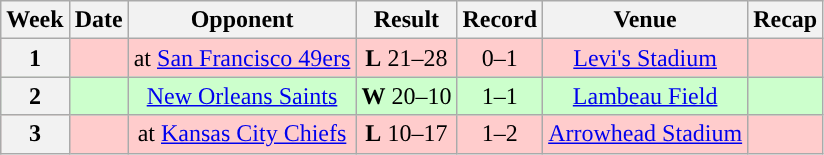<table class="wikitable" style="text-align:center">
<tr>
<th>Week</th>
<th>Date</th>
<th>Opponent</th>
<th>Result</th>
<th>Record</th>
<th>Venue</th>
<th>Recap</th>
</tr>
<tr style="background:#fcc">
<th>1</th>
<td></td>
<td>at <a href='#'>San Francisco 49ers</a></td>
<td><strong>L</strong> 21–28</td>
<td>0–1</td>
<td><a href='#'>Levi's Stadium</a></td>
<td></td>
</tr>
<tr style="background:#cfc">
<th>2</th>
<td></td>
<td><a href='#'>New Orleans Saints</a></td>
<td><strong>W</strong> 20–10</td>
<td>1–1</td>
<td><a href='#'>Lambeau Field</a></td>
<td></td>
</tr>
<tr style="background:#fcc">
<th>3</th>
<td></td>
<td>at <a href='#'>Kansas City Chiefs</a></td>
<td><strong>L</strong> 10–17</td>
<td>1–2</td>
<td><a href='#'>Arrowhead Stadium</a></td>
<td></td>
</tr>
</table>
